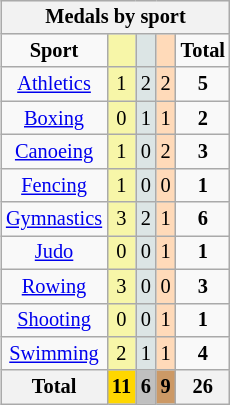<table class="wikitable" style="font-size:85%; float: right;">
<tr style="background:#efefef;">
<th colspan=5><strong>Medals by sport</strong></th>
</tr>
<tr align=center>
<td><strong>Sport</strong></td>
<td bgcolor=#f7f6a8></td>
<td bgcolor=#dce5e5></td>
<td bgcolor=#ffdab9></td>
<td><strong>Total</strong></td>
</tr>
<tr align=center>
<td><a href='#'>Athletics</a></td>
<td style="background:#F7F6A8;">1</td>
<td style="background:#DCE5E5;">2</td>
<td style="background:#FFDAB9;">2</td>
<td><strong>5</strong></td>
</tr>
<tr align=center>
<td><a href='#'>Boxing</a></td>
<td style="background:#F7F6A8;">0</td>
<td style="background:#DCE5E5;">1</td>
<td style="background:#FFDAB9;">1</td>
<td><strong>2</strong></td>
</tr>
<tr align=center>
<td><a href='#'>Canoeing</a></td>
<td style="background:#F7F6A8;">1</td>
<td style="background:#DCE5E5;">0</td>
<td style="background:#FFDAB9;">2</td>
<td><strong>3</strong></td>
</tr>
<tr align=center>
<td><a href='#'>Fencing</a></td>
<td style="background:#F7F6A8;">1</td>
<td style="background:#DCE5E5;">0</td>
<td style="background:#FFDAB9;">0</td>
<td><strong>1</strong></td>
</tr>
<tr align=center>
<td><a href='#'>Gymnastics</a></td>
<td style="background:#F7F6A8;">3</td>
<td style="background:#DCE5E5;">2</td>
<td style="background:#FFDAB9;">1</td>
<td><strong>6</strong></td>
</tr>
<tr align=center>
<td><a href='#'>Judo</a></td>
<td style="background:#F7F6A8;">0</td>
<td style="background:#DCE5E5;">0</td>
<td style="background:#FFDAB9;">1</td>
<td><strong>1</strong></td>
</tr>
<tr align=center>
<td><a href='#'>Rowing</a></td>
<td style="background:#F7F6A8;">3</td>
<td style="background:#DCE5E5;">0</td>
<td style="background:#FFDAB9;">0</td>
<td><strong>3</strong></td>
</tr>
<tr align=center>
<td><a href='#'>Shooting</a></td>
<td style="background:#F7F6A8;">0</td>
<td style="background:#DCE5E5;">0</td>
<td style="background:#FFDAB9;">1</td>
<td><strong>1</strong></td>
</tr>
<tr align=center>
<td><a href='#'>Swimming</a></td>
<td style="background:#F7F6A8;">2</td>
<td style="background:#DCE5E5;">1</td>
<td style="background:#FFDAB9;">1</td>
<td><strong>4</strong></td>
</tr>
<tr align=center>
<th><strong>Total</strong></th>
<th style="background:gold;"><strong>11</strong></th>
<th style="background:silver;"><strong>6</strong></th>
<th style="background:#c96;"><strong>9</strong></th>
<th><strong>26</strong></th>
</tr>
</table>
